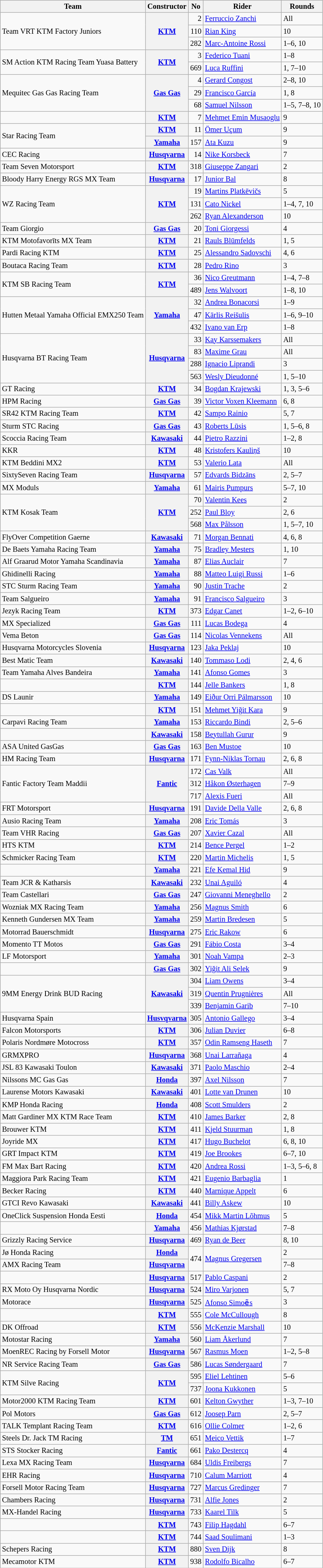<table class="wikitable" style="font-size: 85%;">
<tr>
<th>Team</th>
<th>Constructor</th>
<th>No</th>
<th>Rider</th>
<th>Rounds</th>
</tr>
<tr>
<td rowspan=3>Team VRT KTM Factory Juniors</td>
<th rowspan=3><a href='#'>KTM</a></th>
<td align="right">2</td>
<td> <a href='#'>Ferruccio Zanchi</a></td>
<td>All</td>
</tr>
<tr>
<td align="right">110</td>
<td> <a href='#'>Rian King</a></td>
<td>10</td>
</tr>
<tr>
<td align="right">282</td>
<td> <a href='#'>Marc-Antoine Rossi</a></td>
<td>1–6, 10</td>
</tr>
<tr>
<td rowspan=2>SM Action KTM Racing Team Yuasa Battery</td>
<th rowspan=2><a href='#'>KTM</a></th>
<td align="right">3</td>
<td> <a href='#'>Federico Tuani</a></td>
<td>1–8</td>
</tr>
<tr>
<td align="right">669</td>
<td> <a href='#'>Luca Ruffini</a></td>
<td>1, 7–10</td>
</tr>
<tr>
<td rowspan=3>Mequitec Gas Gas Racing Team</td>
<th rowspan=3><a href='#'>Gas Gas</a></th>
<td align="right">4</td>
<td> <a href='#'>Gerard Congost</a></td>
<td>2–8, 10</td>
</tr>
<tr>
<td align="right">29</td>
<td> <a href='#'>Francisco García</a></td>
<td>1, 8</td>
</tr>
<tr>
<td align="right">68</td>
<td> <a href='#'>Samuel Nilsson</a></td>
<td>1–5, 7–8, 10</td>
</tr>
<tr>
<td></td>
<th><a href='#'>KTM</a></th>
<td align="right">7</td>
<td> <a href='#'>Mehmet Emin Musaoglu</a></td>
<td>9</td>
</tr>
<tr>
<td rowspan=2>Star Racing Team</td>
<th><a href='#'>KTM</a></th>
<td align="right">11</td>
<td> <a href='#'>Ömer Uçum</a></td>
<td>9</td>
</tr>
<tr>
<th><a href='#'>Yamaha</a></th>
<td align="right">157</td>
<td> <a href='#'>Ata Kuzu</a></td>
<td>9</td>
</tr>
<tr>
<td>CEC Racing</td>
<th><a href='#'>Husqvarna</a></th>
<td align="right">14</td>
<td> <a href='#'>Nike Korsbeck</a></td>
<td>7</td>
</tr>
<tr>
<td>Team Seven Motorsport</td>
<th><a href='#'>KTM</a></th>
<td align="right">318</td>
<td> <a href='#'>Giuseppe Zangari</a></td>
<td>2</td>
</tr>
<tr>
<td>Bloody Harry Energy RGS MX Team</td>
<th><a href='#'>Husqvarna</a></th>
<td align="right">17</td>
<td> <a href='#'>Junior Bal</a></td>
<td>8</td>
</tr>
<tr>
<td rowspan=3>WZ Racing Team</td>
<th rowspan=3><a href='#'>KTM</a></th>
<td align="right">19</td>
<td> <a href='#'>Martins Platkēvičs</a></td>
<td>5</td>
</tr>
<tr>
<td align="right">131</td>
<td> <a href='#'>Cato Nickel</a></td>
<td>1–4, 7, 10</td>
</tr>
<tr>
<td align="right">262</td>
<td> <a href='#'>Ryan Alexanderson</a></td>
<td>10</td>
</tr>
<tr>
<td>Team Giorgio</td>
<th><a href='#'>Gas Gas</a></th>
<td align="right">20</td>
<td> <a href='#'>Toni Giorgessi</a></td>
<td>4</td>
</tr>
<tr>
<td>KTM Motofavorīts MX Team</td>
<th><a href='#'>KTM</a></th>
<td align="right">21</td>
<td> <a href='#'>Rauls Blūmfelds</a></td>
<td>1, 5</td>
</tr>
<tr>
<td>Pardi Racing KTM</td>
<th><a href='#'>KTM</a></th>
<td align="right">25</td>
<td> <a href='#'>Alessandro Sadovschi</a></td>
<td>4, 6</td>
</tr>
<tr>
<td>Boutaca Racing Team</td>
<th><a href='#'>KTM</a></th>
<td align="right">28</td>
<td> <a href='#'>Pedro Rino</a></td>
<td>3</td>
</tr>
<tr>
<td rowspan=2>KTM SB Racing Team</td>
<th rowspan=2><a href='#'>KTM</a></th>
<td align="right">36</td>
<td> <a href='#'>Nico Greutmann</a></td>
<td>1–4, 7–8</td>
</tr>
<tr>
<td align="right">489</td>
<td> <a href='#'>Jens Walvoort</a></td>
<td>1–8, 10</td>
</tr>
<tr>
<td rowspan=3>Hutten Metaal Yamaha Official EMX250 Team</td>
<th rowspan=3><a href='#'>Yamaha</a></th>
<td align="right">32</td>
<td> <a href='#'>Andrea Bonacorsi</a></td>
<td>1–9</td>
</tr>
<tr>
<td align="right">47</td>
<td> <a href='#'>Kārlis Reišulis</a></td>
<td>1–6, 9–10</td>
</tr>
<tr>
<td align="right">432</td>
<td> <a href='#'>Ivano van Erp</a></td>
<td>1–8</td>
</tr>
<tr>
<td rowspan=4>Husqvarna BT Racing Team</td>
<th rowspan=4><a href='#'>Husqvarna</a></th>
<td align="right">33</td>
<td> <a href='#'>Kay Karssemakers</a></td>
<td>All</td>
</tr>
<tr>
<td align="right">83</td>
<td> <a href='#'>Maxime Grau</a></td>
<td>All</td>
</tr>
<tr>
<td align="right">288</td>
<td> <a href='#'>Ignacio Liprandi</a></td>
<td>3</td>
</tr>
<tr>
<td align="right">563</td>
<td> <a href='#'>Wesly Dieudonné</a></td>
<td>1, 5–10</td>
</tr>
<tr>
<td>GT Racing</td>
<th><a href='#'>KTM</a></th>
<td align="right">34</td>
<td> <a href='#'>Bogdan Krajewski</a></td>
<td>1, 3, 5–6</td>
</tr>
<tr>
<td>HPM Racing</td>
<th><a href='#'>Gas Gas</a></th>
<td align="right">39</td>
<td> <a href='#'>Victor Voxen Kleemann</a></td>
<td>6, 8</td>
</tr>
<tr>
<td>SR42 KTM Racing Team</td>
<th><a href='#'>KTM</a></th>
<td align="right">42</td>
<td> <a href='#'>Sampo Rainio</a></td>
<td>5, 7</td>
</tr>
<tr>
<td>Sturm STC Racing</td>
<th><a href='#'>Gas Gas</a></th>
<td align="right">43</td>
<td> <a href='#'>Roberts Lūsis</a></td>
<td>1, 5–6, 8</td>
</tr>
<tr>
<td>Scoccia Racing Team</td>
<th><a href='#'>Kawasaki</a></th>
<td align="right">44</td>
<td> <a href='#'>Pietro Razzini</a></td>
<td>1–2, 8</td>
</tr>
<tr>
<td>KKR</td>
<th><a href='#'>KTM</a></th>
<td align="right">48</td>
<td> <a href='#'>Kristofers Kauliņš</a></td>
<td>10</td>
</tr>
<tr>
<td>KTM Beddini MX2</td>
<th><a href='#'>KTM</a></th>
<td align="right">53</td>
<td> <a href='#'>Valerio Lata</a></td>
<td>All</td>
</tr>
<tr>
<td>SixtySeven Racing Team</td>
<th><a href='#'>Husqvarna</a></th>
<td align="right">57</td>
<td> <a href='#'>Edvards Bidzāns</a></td>
<td>2, 5–7</td>
</tr>
<tr>
<td>MX Moduls</td>
<th><a href='#'>Yamaha</a></th>
<td align="right">61</td>
<td> <a href='#'>Mairis Pumpurs</a></td>
<td>5–7, 10</td>
</tr>
<tr>
<td rowspan=3>KTM Kosak Team</td>
<th rowspan=3><a href='#'>KTM</a></th>
<td align="right">70</td>
<td> <a href='#'>Valentin Kees</a></td>
<td>2</td>
</tr>
<tr>
<td align="right">252</td>
<td> <a href='#'>Paul Bloy</a></td>
<td>2, 6</td>
</tr>
<tr>
<td align="right">568</td>
<td> <a href='#'>Max Pålsson</a></td>
<td>1, 5–7, 10</td>
</tr>
<tr>
<td>FlyOver Competition Gaerne</td>
<th><a href='#'>Kawasaki</a></th>
<td align="right">71</td>
<td> <a href='#'>Morgan Bennati</a></td>
<td>4, 6, 8</td>
</tr>
<tr>
<td>De Baets Yamaha Racing Team</td>
<th><a href='#'>Yamaha</a></th>
<td align="right">75</td>
<td> <a href='#'>Bradley Mesters</a></td>
<td>1, 10</td>
</tr>
<tr>
<td>Alf Graarud Motor Yamaha Scandinavia</td>
<th><a href='#'>Yamaha</a></th>
<td align="right">87</td>
<td> <a href='#'>Elias Auclair</a></td>
<td>7</td>
</tr>
<tr>
<td>Ghidinelli Racing</td>
<th><a href='#'>Yamaha</a></th>
<td align="right">88</td>
<td> <a href='#'>Matteo Luigi Russi</a></td>
<td>1–6</td>
</tr>
<tr>
<td>STC Sturm Racing Team</td>
<th><a href='#'>Yamaha</a></th>
<td align="right">90</td>
<td> <a href='#'>Justin Trache</a></td>
<td>2</td>
</tr>
<tr>
<td>Team Salgueiro</td>
<th><a href='#'>Yamaha</a></th>
<td align="right">91</td>
<td> <a href='#'>Francisco Salgueiro</a></td>
<td>3</td>
</tr>
<tr>
<td>Jezyk Racing Team</td>
<th><a href='#'>KTM</a></th>
<td align="right">373</td>
<td> <a href='#'>Edgar Canet</a></td>
<td>1–2, 6–10</td>
</tr>
<tr>
<td>MX Specialized</td>
<th><a href='#'>Gas Gas</a></th>
<td align="right">111</td>
<td> <a href='#'>Lucas Bodega</a></td>
<td>4</td>
</tr>
<tr>
<td>Vema Beton</td>
<th><a href='#'>Gas Gas</a></th>
<td align="right">114</td>
<td> <a href='#'>Nicolas Vennekens</a></td>
<td>All</td>
</tr>
<tr>
<td>Husqvarna Motorcycles Slovenia</td>
<th><a href='#'>Husqvarna</a></th>
<td align="right">123</td>
<td> <a href='#'>Jaka Peklaj</a></td>
<td>10</td>
</tr>
<tr>
<td>Best Matic Team</td>
<th><a href='#'>Kawasaki</a></th>
<td align="right">140</td>
<td> <a href='#'>Tommaso Lodi</a></td>
<td>2, 4, 6</td>
</tr>
<tr>
<td>Team Yamaha Alves Bandeira</td>
<th><a href='#'>Yamaha</a></th>
<td align="right">141</td>
<td> <a href='#'>Afonso Gomes</a></td>
<td>3</td>
</tr>
<tr>
<td></td>
<th><a href='#'>KTM</a></th>
<td align="right">144</td>
<td> <a href='#'>Jelle Bankers</a></td>
<td>1, 8</td>
</tr>
<tr>
<td>DS Launir</td>
<th><a href='#'>Yamaha</a></th>
<td align="right">149</td>
<td> <a href='#'>Eiður Orri Pálmarsson</a></td>
<td>10</td>
</tr>
<tr>
<td></td>
<th><a href='#'>KTM</a></th>
<td align="right">151</td>
<td> <a href='#'>Mehmet Yiğit Kara</a></td>
<td>9</td>
</tr>
<tr>
<td>Carpavi Racing Team</td>
<th><a href='#'>Yamaha</a></th>
<td align="right">153</td>
<td> <a href='#'>Riccardo Bindi</a></td>
<td>2, 5–6</td>
</tr>
<tr>
<td></td>
<th><a href='#'>Kawasaki</a></th>
<td align="right">158</td>
<td> <a href='#'>Beytullah Gurur</a></td>
<td>9</td>
</tr>
<tr>
<td>ASA United GasGas</td>
<th><a href='#'>Gas Gas</a></th>
<td align="right">163</td>
<td> <a href='#'>Ben Mustoe</a></td>
<td>10</td>
</tr>
<tr>
<td>HM Racing Team</td>
<th><a href='#'>Husqvarna</a></th>
<td align="right">171</td>
<td> <a href='#'>Fynn-Niklas Tornau</a></td>
<td>2, 6, 8</td>
</tr>
<tr>
<td rowspan=3>Fantic Factory Team Maddii</td>
<th rowspan=3><a href='#'>Fantic</a></th>
<td align="right">172</td>
<td> <a href='#'>Cas Valk</a></td>
<td>All</td>
</tr>
<tr>
<td align="right">312</td>
<td> <a href='#'>Håkon Østerhagen</a></td>
<td>7–9</td>
</tr>
<tr>
<td align="right">717</td>
<td> <a href='#'>Alexis Fueri</a></td>
<td>All</td>
</tr>
<tr>
<td>FRT Motorsport</td>
<th><a href='#'>Husqvarna</a></th>
<td align="right">191</td>
<td> <a href='#'>Davide Della Valle</a></td>
<td>2, 6, 8</td>
</tr>
<tr>
<td>Ausio Racing Team</td>
<th><a href='#'>Yamaha</a></th>
<td align="right">208</td>
<td> <a href='#'>Eric Tomás</a></td>
<td>3</td>
</tr>
<tr>
<td>Team VHR Racing</td>
<th><a href='#'>Gas Gas</a></th>
<td align="right">207</td>
<td> <a href='#'>Xavier Cazal</a></td>
<td>All</td>
</tr>
<tr>
<td>HTS KTM</td>
<th><a href='#'>KTM</a></th>
<td align="right">214</td>
<td> <a href='#'>Bence Pergel</a></td>
<td>1–2</td>
</tr>
<tr>
<td>Schmicker Racing Team</td>
<th><a href='#'>KTM</a></th>
<td align="right">220</td>
<td> <a href='#'>Martin Michelis</a></td>
<td>1, 5</td>
</tr>
<tr>
<td></td>
<th><a href='#'>Yamaha</a></th>
<td align="right">221</td>
<td> <a href='#'>Efe Kemal Hid</a></td>
<td>9</td>
</tr>
<tr>
<td>Team JCR & Katharsis</td>
<th><a href='#'>Kawasaki</a></th>
<td align="right">232</td>
<td> <a href='#'>Unai Aguiló</a></td>
<td>4</td>
</tr>
<tr>
<td>Team Castellari</td>
<th><a href='#'>Gas Gas</a></th>
<td align="right">247</td>
<td> <a href='#'>Giovanni Meneghello</a></td>
<td>2</td>
</tr>
<tr>
<td>Wozniak MX Racing Team</td>
<th><a href='#'>Yamaha</a></th>
<td align="right">256</td>
<td> <a href='#'>Magnus Smith</a></td>
<td>6</td>
</tr>
<tr>
<td>Kenneth Gundersen MX Team</td>
<th><a href='#'>Yamaha</a></th>
<td align="right">259</td>
<td> <a href='#'>Martin Bredesen</a></td>
<td>5</td>
</tr>
<tr>
<td>Motorrad Bauerschmidt</td>
<th><a href='#'>Husqvarna</a></th>
<td align="right">275</td>
<td> <a href='#'>Eric Rakow</a></td>
<td>6</td>
</tr>
<tr>
<td>Momento TT Motos</td>
<th><a href='#'>Gas Gas</a></th>
<td align="right">291</td>
<td> <a href='#'>Fábio Costa</a></td>
<td>3–4</td>
</tr>
<tr>
<td>LF Motorsport</td>
<th><a href='#'>Yamaha</a></th>
<td align="right">301</td>
<td> <a href='#'>Noah Vampa</a></td>
<td>2–3</td>
</tr>
<tr>
<td></td>
<th><a href='#'>Gas Gas</a></th>
<td align="right">302</td>
<td> <a href='#'>Yiğit Ali Selek</a></td>
<td>9</td>
</tr>
<tr>
<td rowspan=3>9MM Energy Drink BUD Racing</td>
<th rowspan=3><a href='#'>Kawasaki</a></th>
<td align="right">304</td>
<td> <a href='#'>Liam Owens</a></td>
<td>3–4</td>
</tr>
<tr>
<td align="right">319</td>
<td> <a href='#'>Quentin Prugnières</a></td>
<td>All</td>
</tr>
<tr>
<td align="right">339</td>
<td> <a href='#'>Benjamin Garib</a></td>
<td>7–10</td>
</tr>
<tr>
<td>Husqvarna Spain</td>
<th><a href='#'>Husvqvarna</a></th>
<td align="right">305</td>
<td> <a href='#'>Antonio Gallego</a></td>
<td>3–4</td>
</tr>
<tr>
<td>Falcon Motorsports</td>
<th><a href='#'>KTM</a></th>
<td align="right">306</td>
<td> <a href='#'>Julian Duvier</a></td>
<td>6–8</td>
</tr>
<tr>
<td>Polaris Nordmøre Motocross</td>
<th><a href='#'>KTM</a></th>
<td align="right">357</td>
<td> <a href='#'>Odin Ramseng Haseth</a></td>
<td>7</td>
</tr>
<tr>
<td>GRMXPRO</td>
<th><a href='#'>Husqvarna</a></th>
<td align="right">368</td>
<td> <a href='#'>Unai Larrañaga</a></td>
<td>4</td>
</tr>
<tr>
<td>JSL 83 Kawasaki Toulon</td>
<th><a href='#'>Kawasaki</a></th>
<td align="right">371</td>
<td> <a href='#'>Paolo Maschio</a></td>
<td>2–4</td>
</tr>
<tr>
<td>Nilssons MC Gas Gas</td>
<th><a href='#'>Honda</a></th>
<td align="right">397</td>
<td> <a href='#'>Axel Nilsson</a></td>
<td>7</td>
</tr>
<tr>
<td>Laurense Motors Kawasaki</td>
<th><a href='#'>Kawasaki</a></th>
<td align="right">401</td>
<td> <a href='#'>Lotte van Drunen</a></td>
<td>10</td>
</tr>
<tr>
<td>KMP Honda Racing</td>
<th><a href='#'>Honda</a></th>
<td align="right">408</td>
<td> <a href='#'>Scott Smulders</a></td>
<td>2</td>
</tr>
<tr>
<td>Matt Gardiner MX KTM Race Team</td>
<th><a href='#'>KTM</a></th>
<td align="right">410</td>
<td> <a href='#'>James Barker</a></td>
<td>2, 8</td>
</tr>
<tr>
<td>Brouwer KTM</td>
<th><a href='#'>KTM</a></th>
<td align="right">411</td>
<td> <a href='#'>Kjeld Stuurman</a></td>
<td>1, 8</td>
</tr>
<tr>
<td>Joyride MX</td>
<th><a href='#'>KTM</a></th>
<td align="right">417</td>
<td> <a href='#'>Hugo Buchelot</a></td>
<td>6, 8, 10</td>
</tr>
<tr>
<td>GRT Impact KTM</td>
<th><a href='#'>KTM</a></th>
<td align="right">419</td>
<td> <a href='#'>Joe Brookes</a></td>
<td>6–7, 10</td>
</tr>
<tr>
<td>FM Max Bart Racing</td>
<th><a href='#'>KTM</a></th>
<td align="right">420</td>
<td> <a href='#'>Andrea Rossi</a></td>
<td>1–3, 5–6, 8</td>
</tr>
<tr>
<td>Maggiora Park Racing Team</td>
<th><a href='#'>KTM</a></th>
<td align="right">421</td>
<td> <a href='#'>Eugenio Barbaglia</a></td>
<td>1</td>
</tr>
<tr>
<td>Becker Racing</td>
<th><a href='#'>KTM</a></th>
<td align="right">440</td>
<td> <a href='#'>Marnique Appelt</a></td>
<td>6</td>
</tr>
<tr>
<td>GTCI Revo Kawasaki</td>
<th><a href='#'>Kawasaki</a></th>
<td align="right">441</td>
<td> <a href='#'>Billy Askew</a></td>
<td>10</td>
</tr>
<tr>
<td>OneClick Suspension Honda Eesti</td>
<th><a href='#'>Honda</a></th>
<td align="right">454</td>
<td> <a href='#'>Mikk Martin Lõhmus</a></td>
<td>5</td>
</tr>
<tr>
<td></td>
<th><a href='#'>Yamaha</a></th>
<td align="right">456</td>
<td> <a href='#'>Mathias Kjørstad</a></td>
<td>7–8</td>
</tr>
<tr>
<td>Grizzly Racing Service</td>
<th><a href='#'>Husqvarna</a></th>
<td align="right">469</td>
<td> <a href='#'>Ryan de Beer</a></td>
<td>8, 10</td>
</tr>
<tr>
<td>Jø Honda Racing</td>
<th><a href='#'>Honda</a></th>
<td rowspan=2 align="right">474</td>
<td rowspan=2> <a href='#'>Magnus Gregersen</a></td>
<td>2</td>
</tr>
<tr>
<td>AMX Racing Team</td>
<th><a href='#'>Husqvarna</a></th>
<td>7–8</td>
</tr>
<tr>
<td></td>
<th><a href='#'>Husqvarna</a></th>
<td align="right">517</td>
<td> <a href='#'>Pablo Caspani</a></td>
<td>2</td>
</tr>
<tr>
<td>RX Moto Oy Husqvarna Nordic</td>
<th><a href='#'>Husqvarna</a></th>
<td align="right">524</td>
<td> <a href='#'>Miro Varjonen</a></td>
<td>5, 7</td>
</tr>
<tr>
<td>Motorace</td>
<th><a href='#'>Husqvarna</a></th>
<td align="right">525</td>
<td> <a href='#'>Afonso Simoẽs</a></td>
<td>3</td>
</tr>
<tr>
<td></td>
<th><a href='#'>KTM</a></th>
<td align="right">555</td>
<td> <a href='#'>Cole McCullough</a></td>
<td>8</td>
</tr>
<tr>
<td>DK Offroad</td>
<th><a href='#'>KTM</a></th>
<td align="right">556</td>
<td> <a href='#'>McKenzie Marshall</a></td>
<td>10</td>
</tr>
<tr>
<td>Motostar Racing</td>
<th><a href='#'>Yamaha</a></th>
<td align="right">560</td>
<td> <a href='#'>Liam Åkerlund</a></td>
<td>7</td>
</tr>
<tr>
<td>MoenREC Racing by Forsell Motor</td>
<th><a href='#'>Husqvarna</a></th>
<td align="right">567</td>
<td> <a href='#'>Rasmus Moen</a></td>
<td>1–2, 5–8</td>
</tr>
<tr>
<td>NR Service Racing Team</td>
<th><a href='#'>Gas Gas</a></th>
<td align="right">586</td>
<td> <a href='#'>Lucas Søndergaard</a></td>
<td>7</td>
</tr>
<tr>
<td rowspan=2>KTM Silve Racing</td>
<th rowspan=2><a href='#'>KTM</a></th>
<td align="right">595</td>
<td> <a href='#'>Eliel Lehtinen</a></td>
<td>5–6</td>
</tr>
<tr>
<td align="right">737</td>
<td> <a href='#'>Joona Kukkonen</a></td>
<td>5</td>
</tr>
<tr>
<td>Motor2000 KTM Racing Team</td>
<th><a href='#'>KTM</a></th>
<td align="right">601</td>
<td> <a href='#'>Kelton Gwyther</a></td>
<td>1–3, 7–10</td>
</tr>
<tr>
<td>Pol Motors</td>
<th><a href='#'>Gas Gas</a></th>
<td align="right">612</td>
<td> <a href='#'>Joosep Parn</a></td>
<td>2, 5–7</td>
</tr>
<tr>
<td>TALK Templant Racing Team</td>
<th><a href='#'>KTM</a></th>
<td align="right">616</td>
<td> <a href='#'>Ollie Colmer</a></td>
<td>1–2, 6</td>
</tr>
<tr>
<td>Steels Dr. Jack TM Racing</td>
<th><a href='#'>TM</a></th>
<td align="right">651</td>
<td> <a href='#'>Meico Vettik</a></td>
<td>1–7</td>
</tr>
<tr>
<td>STS Stocker Racing</td>
<th><a href='#'>Fantic</a></th>
<td align="right">661</td>
<td> <a href='#'>Pako Destercq</a></td>
<td>4</td>
</tr>
<tr>
<td>Lexa MX Racing Team</td>
<th><a href='#'>Husqvarna</a></th>
<td align="right">684</td>
<td> <a href='#'>Uldis Freibergs</a></td>
<td>7</td>
</tr>
<tr>
<td>EHR Racing</td>
<th><a href='#'>Husqvarna</a></th>
<td align="right">710</td>
<td> <a href='#'>Calum Marriott</a></td>
<td>4</td>
</tr>
<tr>
<td>Forsell Motor Racing Team</td>
<th><a href='#'>Husqvarna</a></th>
<td align="right">727</td>
<td> <a href='#'>Marcus Gredinger</a></td>
<td>7</td>
</tr>
<tr>
<td>Chambers Racing</td>
<th><a href='#'>Husqvarna</a></th>
<td align="right">731</td>
<td> <a href='#'>Alfie Jones</a></td>
<td>2</td>
</tr>
<tr>
<td>MX-Handel Racing</td>
<th><a href='#'>Husqvarna</a></th>
<td align="right">733</td>
<td> <a href='#'>Kaarel Tilk</a></td>
<td>5</td>
</tr>
<tr>
<td></td>
<th><a href='#'>KTM</a></th>
<td align="right">743</td>
<td> <a href='#'>Filip Hagdahl</a></td>
<td>6–7</td>
</tr>
<tr>
<td></td>
<th><a href='#'>KTM</a></th>
<td align="right">744</td>
<td> <a href='#'>Saad Soulimani</a></td>
<td>1–3</td>
</tr>
<tr>
<td>Schepers Racing</td>
<th><a href='#'>KTM</a></th>
<td align="right">880</td>
<td> <a href='#'>Sven Dijk</a></td>
<td>8</td>
</tr>
<tr>
<td>Mecamotor KTM</td>
<th><a href='#'>KTM</a></th>
<td align="right">938</td>
<td> <a href='#'>Rodolfo Bicalho</a></td>
<td>6–7</td>
</tr>
</table>
